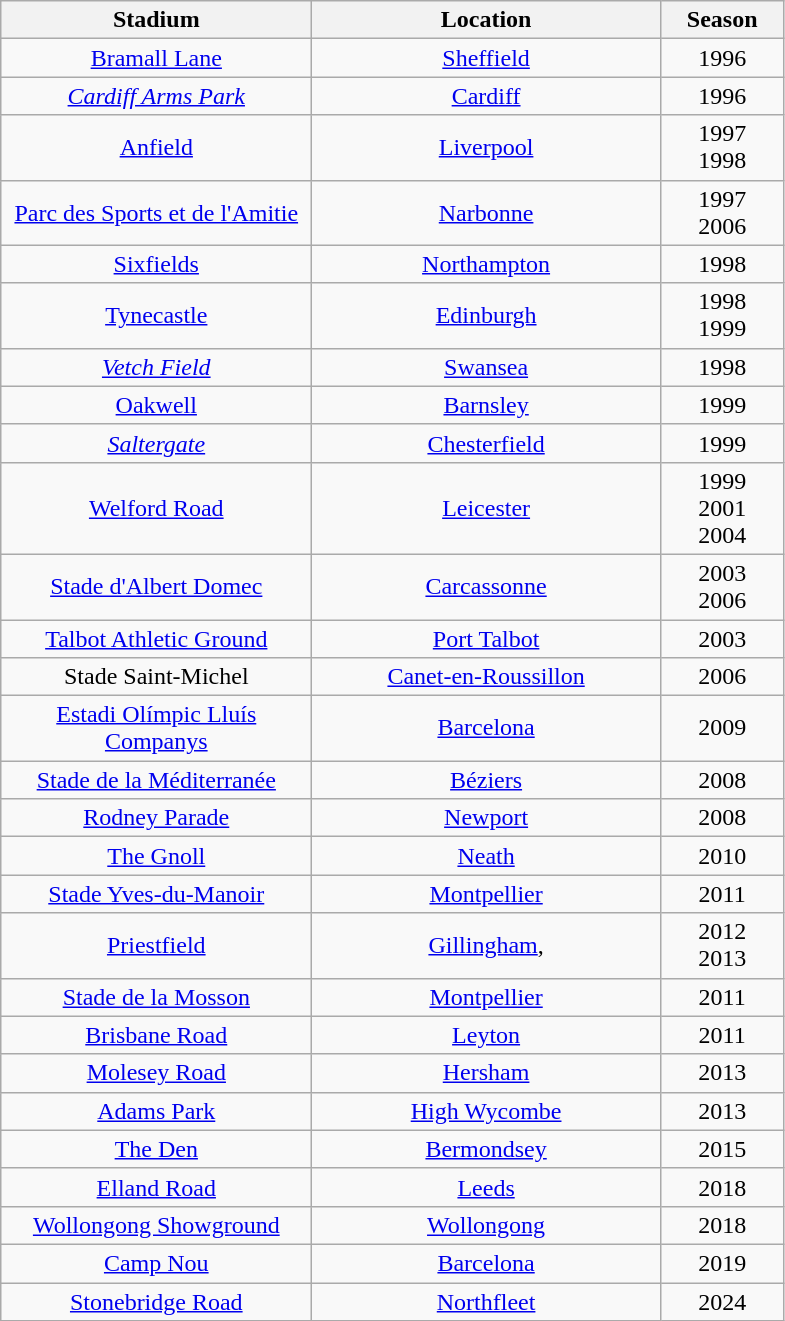<table class="wikitable sortable" style="text-align:center;">
<tr rank>
<th width=200>Stadium</th>
<th width=225>Location</th>
<th width=75>Season</th>
</tr>
<tr>
<td><a href='#'>Bramall Lane</a></td>
<td><a href='#'>Sheffield</a></td>
<td>1996</td>
</tr>
<tr>
<td><em><a href='#'>Cardiff Arms Park</a></em></td>
<td><a href='#'>Cardiff</a></td>
<td>1996</td>
</tr>
<tr>
<td><a href='#'>Anfield</a></td>
<td><a href='#'>Liverpool</a></td>
<td>1997<br>1998</td>
</tr>
<tr>
<td><a href='#'>Parc des Sports et de l'Amitie</a></td>
<td><a href='#'>Narbonne</a></td>
<td>1997<br>2006</td>
</tr>
<tr>
<td><a href='#'>Sixfields</a></td>
<td><a href='#'>Northampton</a></td>
<td>1998</td>
</tr>
<tr>
<td><a href='#'>Tynecastle</a></td>
<td><a href='#'>Edinburgh</a></td>
<td>1998<br>1999</td>
</tr>
<tr>
<td><em><a href='#'>Vetch Field</a></em></td>
<td><a href='#'>Swansea</a></td>
<td>1998</td>
</tr>
<tr>
<td><a href='#'>Oakwell</a></td>
<td><a href='#'>Barnsley</a></td>
<td>1999</td>
</tr>
<tr>
<td><em><a href='#'>Saltergate</a></em></td>
<td><a href='#'>Chesterfield</a></td>
<td>1999</td>
</tr>
<tr>
<td><a href='#'>Welford Road</a></td>
<td><a href='#'>Leicester</a></td>
<td>1999<br>2001<br>2004</td>
</tr>
<tr>
<td><a href='#'>Stade d'Albert Domec</a></td>
<td><a href='#'>Carcassonne</a></td>
<td>2003<br>2006</td>
</tr>
<tr>
<td><a href='#'>Talbot Athletic Ground</a></td>
<td><a href='#'>Port Talbot</a></td>
<td>2003</td>
</tr>
<tr>
<td>Stade Saint-Michel</td>
<td><a href='#'>Canet-en-Roussillon</a></td>
<td>2006</td>
</tr>
<tr>
<td><a href='#'>Estadi Olímpic Lluís Companys</a></td>
<td><a href='#'>Barcelona</a></td>
<td>2009</td>
</tr>
<tr>
<td><a href='#'>Stade de la Méditerranée</a></td>
<td><a href='#'>Béziers</a></td>
<td>2008</td>
</tr>
<tr>
<td><a href='#'>Rodney Parade</a></td>
<td><a href='#'>Newport</a></td>
<td>2008</td>
</tr>
<tr>
<td><a href='#'>The Gnoll</a></td>
<td><a href='#'>Neath</a></td>
<td>2010</td>
</tr>
<tr>
<td><a href='#'>Stade Yves-du-Manoir</a></td>
<td><a href='#'>Montpellier</a></td>
<td>2011</td>
</tr>
<tr>
<td><a href='#'>Priestfield</a></td>
<td><a href='#'>Gillingham</a>,</td>
<td>2012<br>2013</td>
</tr>
<tr>
<td><a href='#'>Stade de la Mosson</a></td>
<td><a href='#'>Montpellier</a></td>
<td>2011</td>
</tr>
<tr>
<td><a href='#'>Brisbane Road</a></td>
<td><a href='#'>Leyton</a></td>
<td>2011</td>
</tr>
<tr>
<td><a href='#'>Molesey Road</a></td>
<td><a href='#'>Hersham</a></td>
<td>2013</td>
</tr>
<tr>
<td><a href='#'>Adams Park</a></td>
<td><a href='#'>High Wycombe</a></td>
<td>2013</td>
</tr>
<tr>
<td><a href='#'>The Den</a></td>
<td><a href='#'>Bermondsey</a></td>
<td>2015</td>
</tr>
<tr>
<td><a href='#'>Elland Road</a></td>
<td><a href='#'>Leeds</a></td>
<td>2018</td>
</tr>
<tr>
<td><a href='#'>Wollongong Showground</a></td>
<td><a href='#'>Wollongong</a></td>
<td>2018</td>
</tr>
<tr>
<td><a href='#'>Camp Nou</a></td>
<td><a href='#'>Barcelona</a></td>
<td>2019</td>
</tr>
<tr>
<td><a href='#'>Stonebridge Road</a></td>
<td><a href='#'>Northfleet</a></td>
<td>2024</td>
</tr>
</table>
